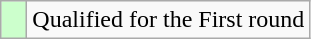<table class=wikitable>
<tr>
<td width=10px style="background-color:#ccffcc;"></td>
<td>Qualified for the First round</td>
</tr>
</table>
